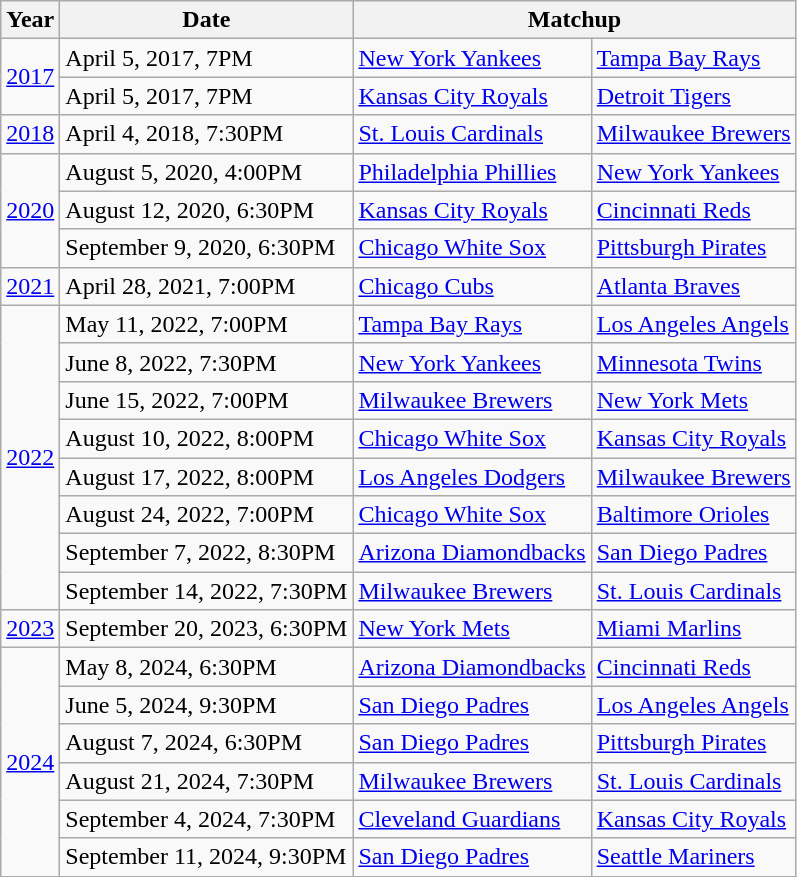<table class="wikitable">
<tr>
<th>Year</th>
<th>Date</th>
<th colspan="2">Matchup</th>
</tr>
<tr>
<td rowspan=2><a href='#'>2017</a></td>
<td>April 5, 2017, 7PM</td>
<td><a href='#'>New York Yankees</a></td>
<td><a href='#'>Tampa Bay Rays</a></td>
</tr>
<tr>
<td>April 5, 2017, 7PM</td>
<td><a href='#'>Kansas City Royals</a></td>
<td><a href='#'>Detroit Tigers</a></td>
</tr>
<tr>
<td><a href='#'>2018</a></td>
<td>April 4, 2018, 7:30PM</td>
<td><a href='#'>St. Louis Cardinals</a></td>
<td><a href='#'>Milwaukee Brewers</a></td>
</tr>
<tr>
<td rowspan=3><a href='#'>2020</a></td>
<td>August 5, 2020, 4:00PM</td>
<td><a href='#'>Philadelphia Phillies</a></td>
<td><a href='#'>New York Yankees</a></td>
</tr>
<tr>
<td>August 12, 2020, 6:30PM</td>
<td><a href='#'>Kansas City Royals</a></td>
<td><a href='#'>Cincinnati Reds</a></td>
</tr>
<tr>
<td>September 9, 2020, 6:30PM</td>
<td><a href='#'>Chicago White Sox</a></td>
<td><a href='#'>Pittsburgh Pirates</a></td>
</tr>
<tr>
<td><a href='#'>2021</a></td>
<td>April 28, 2021, 7:00PM</td>
<td><a href='#'>Chicago Cubs</a></td>
<td><a href='#'>Atlanta Braves</a></td>
</tr>
<tr>
<td rowspan=8><a href='#'>2022</a></td>
<td>May 11, 2022, 7:00PM</td>
<td><a href='#'>Tampa Bay Rays</a></td>
<td><a href='#'>Los Angeles Angels</a></td>
</tr>
<tr>
<td>June 8, 2022, 7:30PM</td>
<td><a href='#'>New York Yankees</a></td>
<td><a href='#'>Minnesota Twins</a></td>
</tr>
<tr>
<td>June 15, 2022, 7:00PM</td>
<td><a href='#'>Milwaukee Brewers</a></td>
<td><a href='#'>New York Mets</a></td>
</tr>
<tr>
<td>August 10, 2022, 8:00PM</td>
<td><a href='#'>Chicago White Sox</a></td>
<td><a href='#'>Kansas City Royals</a></td>
</tr>
<tr>
<td>August 17, 2022, 8:00PM</td>
<td><a href='#'>Los Angeles Dodgers</a></td>
<td><a href='#'>Milwaukee Brewers</a></td>
</tr>
<tr>
<td>August 24, 2022, 7:00PM</td>
<td><a href='#'>Chicago White Sox</a></td>
<td><a href='#'>Baltimore Orioles</a></td>
</tr>
<tr>
<td>September 7, 2022, 8:30PM</td>
<td><a href='#'>Arizona Diamondbacks</a></td>
<td><a href='#'>San Diego Padres</a></td>
</tr>
<tr>
<td>September 14, 2022, 7:30PM</td>
<td><a href='#'>Milwaukee Brewers</a></td>
<td><a href='#'>St. Louis Cardinals</a></td>
</tr>
<tr>
<td><a href='#'>2023</a></td>
<td>September 20, 2023, 6:30PM</td>
<td><a href='#'>New York Mets</a></td>
<td><a href='#'>Miami Marlins</a></td>
</tr>
<tr>
<td rowspan=6><a href='#'>2024</a></td>
<td>May 8, 2024, 6:30PM</td>
<td><a href='#'>Arizona Diamondbacks</a></td>
<td><a href='#'>Cincinnati Reds</a></td>
</tr>
<tr>
<td>June 5, 2024, 9:30PM</td>
<td><a href='#'>San Diego Padres</a></td>
<td><a href='#'>Los Angeles Angels</a></td>
</tr>
<tr>
<td>August 7, 2024, 6:30PM</td>
<td><a href='#'>San Diego Padres</a></td>
<td><a href='#'>Pittsburgh Pirates</a></td>
</tr>
<tr>
<td>August 21, 2024, 7:30PM</td>
<td><a href='#'>Milwaukee Brewers</a></td>
<td><a href='#'>St. Louis Cardinals</a></td>
</tr>
<tr>
<td>September 4, 2024, 7:30PM</td>
<td><a href='#'>Cleveland Guardians</a></td>
<td><a href='#'>Kansas City Royals</a></td>
</tr>
<tr>
<td>September 11, 2024, 9:30PM</td>
<td><a href='#'>San Diego Padres</a></td>
<td><a href='#'>Seattle Mariners</a></td>
</tr>
<tr>
</tr>
</table>
